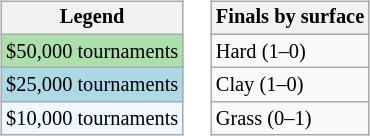<table>
<tr valign=top>
<td><br><table class=wikitable style="font-size:85%">
<tr>
<th>Legend</th>
</tr>
<tr style="background:#addfad;">
<td>$50,000 tournaments</td>
</tr>
<tr style="background:lightblue;">
<td>$25,000 tournaments</td>
</tr>
<tr style="background:#f0f8ff;">
<td>$10,000 tournaments</td>
</tr>
</table>
</td>
<td><br><table class=wikitable style="font-size:85%">
<tr>
<th>Finals by surface</th>
</tr>
<tr>
<td>Hard (1–0)</td>
</tr>
<tr>
<td>Clay (1–0)</td>
</tr>
<tr>
<td>Grass (0–1)</td>
</tr>
</table>
</td>
</tr>
</table>
